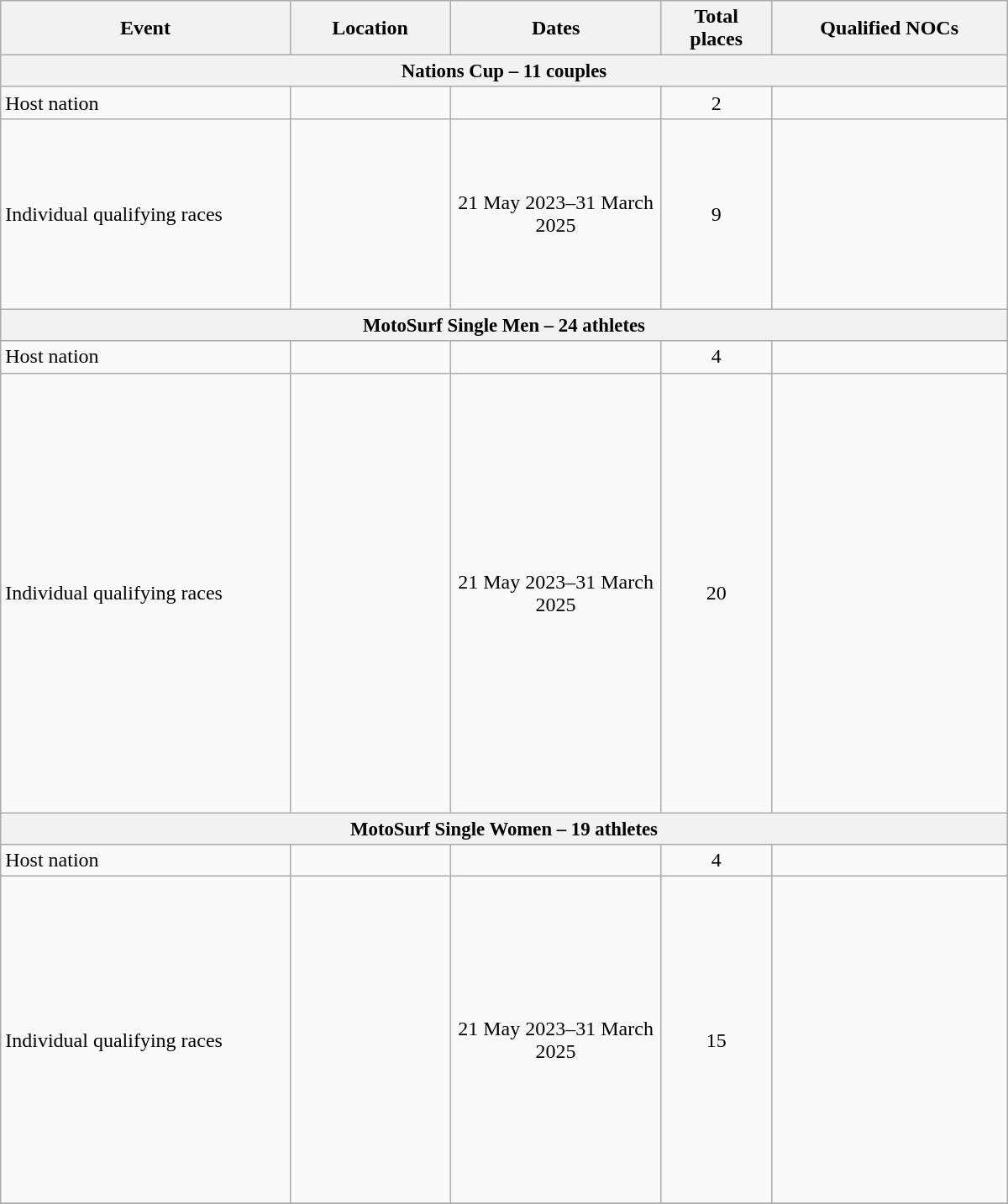<table class="wikitable" width=800>
<tr>
<th>Event</th>
<th width=120>Location</th>
<th width=160>Dates</th>
<th width=80>Total places</th>
<th width=180>Qualified NOCs</th>
</tr>
<tr style="font-size:95%;">
<th colspan=5>Nations Cup – 11 couples</th>
</tr>
<tr>
<td>Host nation</td>
<td></td>
<td></td>
<td align="center">2</td>
<td></td>
</tr>
<tr>
<td>Individual qualifying races</td>
<td></td>
<td align="center">21 May 2023–31 March 2025</td>
<td align="center">9</td>
<td><br><br><br><br><br><br><br><br></td>
</tr>
<tr style="font-size:95%;">
<th colspan=5>MotoSurf Single Men – 24 athletes</th>
</tr>
<tr>
<td>Host nation</td>
<td></td>
<td></td>
<td align="center">4</td>
<td></td>
</tr>
<tr>
<td>Individual qualifying races</td>
<td></td>
<td align="center">21 May 2023–31 March 2025</td>
<td align="center">20</td>
<td><br><br><br><br><br><br><br><br><br><br><br><br><br><br><br><br><br><br><br></td>
</tr>
<tr style="font-size:95%;">
<th colspan=5>MotoSurf Single Women – 19 athletes</th>
</tr>
<tr>
<td>Host nation</td>
<td></td>
<td></td>
<td align="center">4</td>
<td></td>
</tr>
<tr>
<td>Individual qualifying races</td>
<td></td>
<td align="center">21 May 2023–31 March 2025</td>
<td align="center">15</td>
<td><br><br><br><br><br><br><br><br><br><br><br><br><br><br></td>
</tr>
<tr>
</tr>
</table>
